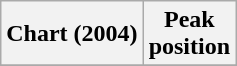<table class="wikitable sortable plainrowheaders" style="text-align:center;">
<tr>
<th scope="col">Chart (2004)</th>
<th scope="col">Peak<br>position</th>
</tr>
<tr>
</tr>
</table>
